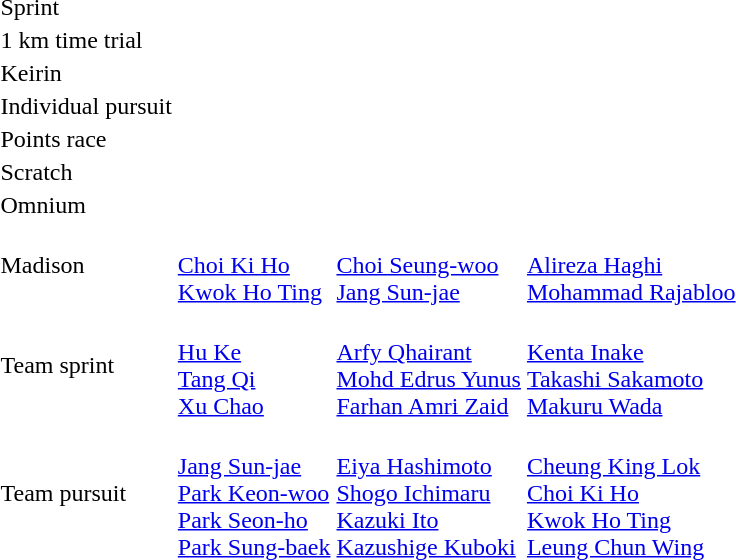<table>
<tr>
<td>Sprint</td>
<td></td>
<td></td>
<td></td>
</tr>
<tr>
<td>1 km time trial</td>
<td></td>
<td></td>
<td></td>
</tr>
<tr>
<td>Keirin</td>
<td></td>
<td></td>
<td></td>
</tr>
<tr>
<td>Individual pursuit</td>
<td></td>
<td></td>
<td></td>
</tr>
<tr>
<td>Points race</td>
<td></td>
<td></td>
<td></td>
</tr>
<tr>
<td>Scratch</td>
<td></td>
<td></td>
<td></td>
</tr>
<tr>
<td>Omnium</td>
<td></td>
<td></td>
<td></td>
</tr>
<tr>
<td>Madison</td>
<td><br><a href='#'>Choi Ki Ho</a><br><a href='#'>Kwok Ho Ting</a></td>
<td><br><a href='#'>Choi Seung-woo</a><br><a href='#'>Jang Sun-jae</a></td>
<td><br><a href='#'>Alireza Haghi</a><br><a href='#'>Mohammad Rajabloo</a></td>
</tr>
<tr>
<td>Team sprint</td>
<td><br><a href='#'>Hu Ke</a><br><a href='#'>Tang Qi</a><br><a href='#'>Xu Chao</a></td>
<td><br><a href='#'>Arfy Qhairant</a><br><a href='#'>Mohd Edrus Yunus</a><br><a href='#'>Farhan Amri Zaid</a></td>
<td><br><a href='#'>Kenta Inake</a><br><a href='#'>Takashi Sakamoto</a><br><a href='#'>Makuru Wada</a></td>
</tr>
<tr>
<td>Team pursuit</td>
<td><br><a href='#'>Jang Sun-jae</a><br><a href='#'>Park Keon-woo</a><br><a href='#'>Park Seon-ho</a><br><a href='#'>Park Sung-baek</a></td>
<td><br><a href='#'>Eiya Hashimoto</a><br><a href='#'>Shogo Ichimaru</a><br><a href='#'>Kazuki Ito</a><br><a href='#'>Kazushige Kuboki</a></td>
<td><br><a href='#'>Cheung King Lok</a><br><a href='#'>Choi Ki Ho</a><br><a href='#'>Kwok Ho Ting</a><br><a href='#'>Leung Chun Wing</a></td>
</tr>
</table>
